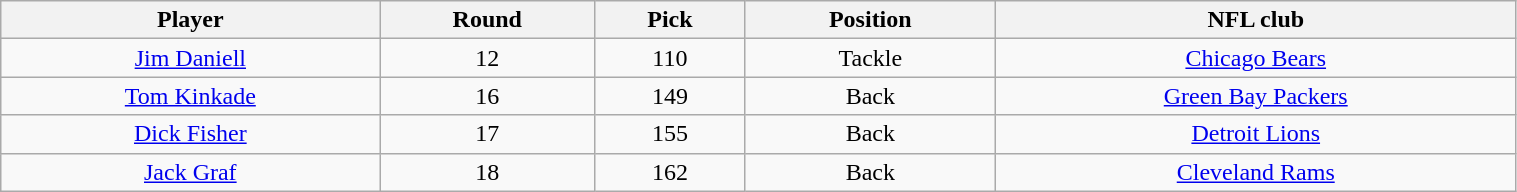<table class="wikitable" width="80%">
<tr>
<th>Player</th>
<th>Round</th>
<th>Pick</th>
<th>Position</th>
<th>NFL club</th>
</tr>
<tr align="center" bgcolor="">
<td><a href='#'>Jim Daniell</a></td>
<td>12</td>
<td>110</td>
<td>Tackle</td>
<td><a href='#'>Chicago Bears</a></td>
</tr>
<tr align="center" bgcolor="">
<td><a href='#'>Tom Kinkade</a></td>
<td>16</td>
<td>149</td>
<td>Back</td>
<td><a href='#'>Green Bay Packers</a></td>
</tr>
<tr align="center" bgcolor="">
<td><a href='#'>Dick Fisher</a></td>
<td>17</td>
<td>155</td>
<td>Back</td>
<td><a href='#'>Detroit Lions</a></td>
</tr>
<tr align="center" bgcolor="">
<td><a href='#'>Jack Graf</a></td>
<td>18</td>
<td>162</td>
<td>Back</td>
<td><a href='#'>Cleveland Rams</a></td>
</tr>
</table>
